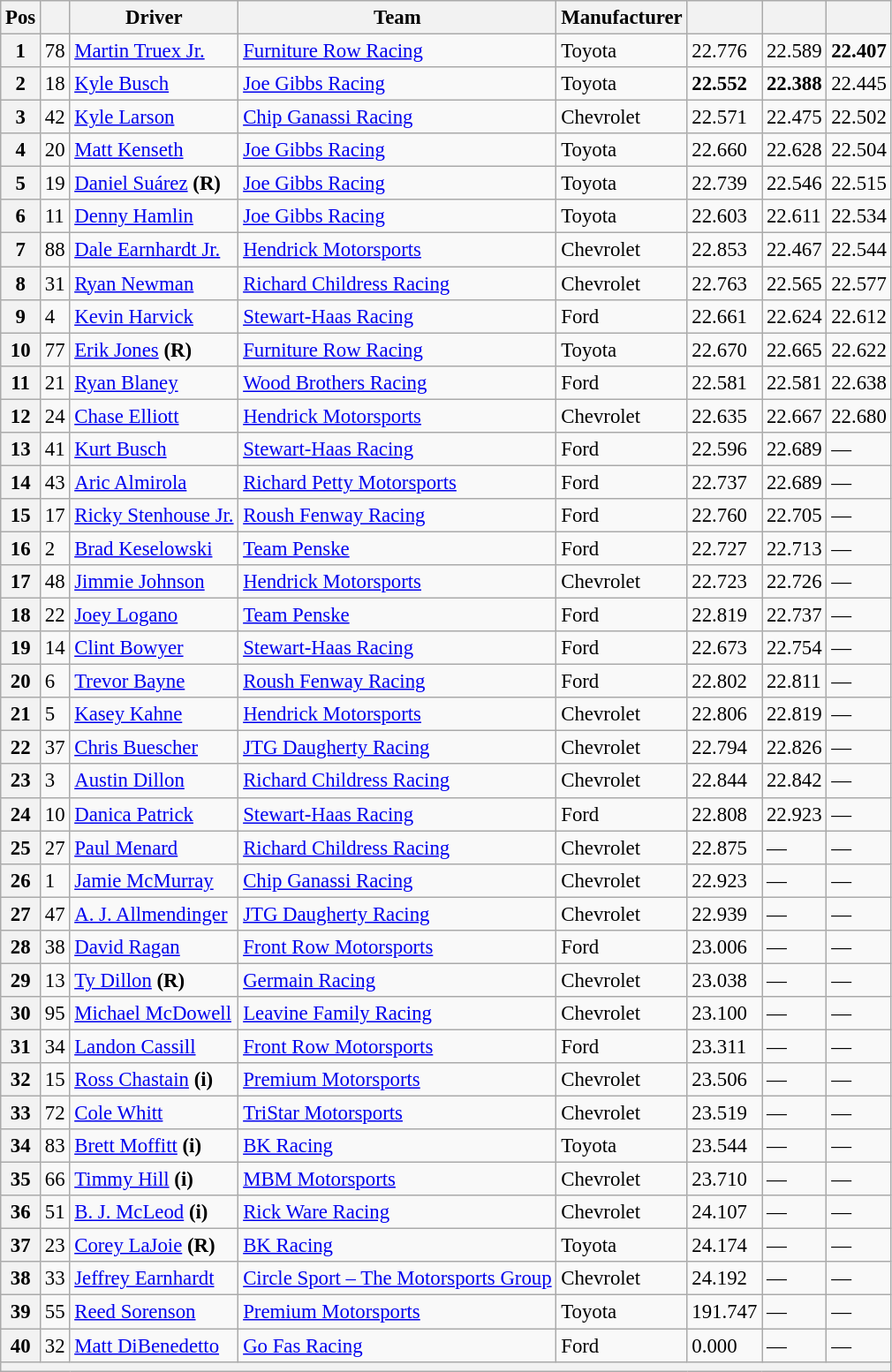<table class="wikitable" style="font-size:95%">
<tr>
<th>Pos</th>
<th></th>
<th>Driver</th>
<th>Team</th>
<th>Manufacturer</th>
<th></th>
<th></th>
<th></th>
</tr>
<tr>
<th>1</th>
<td>78</td>
<td><a href='#'>Martin Truex Jr.</a></td>
<td><a href='#'>Furniture Row Racing</a></td>
<td>Toyota</td>
<td>22.776</td>
<td>22.589</td>
<td><strong>22.407</strong></td>
</tr>
<tr>
<th>2</th>
<td>18</td>
<td><a href='#'>Kyle Busch</a></td>
<td><a href='#'>Joe Gibbs Racing</a></td>
<td>Toyota</td>
<td><strong>22.552</strong></td>
<td><strong>22.388</strong></td>
<td>22.445</td>
</tr>
<tr>
<th>3</th>
<td>42</td>
<td><a href='#'>Kyle Larson</a></td>
<td><a href='#'>Chip Ganassi Racing</a></td>
<td>Chevrolet</td>
<td>22.571</td>
<td>22.475</td>
<td>22.502</td>
</tr>
<tr>
<th>4</th>
<td>20</td>
<td><a href='#'>Matt Kenseth</a></td>
<td><a href='#'>Joe Gibbs Racing</a></td>
<td>Toyota</td>
<td>22.660</td>
<td>22.628</td>
<td>22.504</td>
</tr>
<tr>
<th>5</th>
<td>19</td>
<td><a href='#'>Daniel Suárez</a> <strong>(R)</strong></td>
<td><a href='#'>Joe Gibbs Racing</a></td>
<td>Toyota</td>
<td>22.739</td>
<td>22.546</td>
<td>22.515</td>
</tr>
<tr>
<th>6</th>
<td>11</td>
<td><a href='#'>Denny Hamlin</a></td>
<td><a href='#'>Joe Gibbs Racing</a></td>
<td>Toyota</td>
<td>22.603</td>
<td>22.611</td>
<td>22.534</td>
</tr>
<tr>
<th>7</th>
<td>88</td>
<td><a href='#'>Dale Earnhardt Jr.</a></td>
<td><a href='#'>Hendrick Motorsports</a></td>
<td>Chevrolet</td>
<td>22.853</td>
<td>22.467</td>
<td>22.544</td>
</tr>
<tr>
<th>8</th>
<td>31</td>
<td><a href='#'>Ryan Newman</a></td>
<td><a href='#'>Richard Childress Racing</a></td>
<td>Chevrolet</td>
<td>22.763</td>
<td>22.565</td>
<td>22.577</td>
</tr>
<tr>
<th>9</th>
<td>4</td>
<td><a href='#'>Kevin Harvick</a></td>
<td><a href='#'>Stewart-Haas Racing</a></td>
<td>Ford</td>
<td>22.661</td>
<td>22.624</td>
<td>22.612</td>
</tr>
<tr>
<th>10</th>
<td>77</td>
<td><a href='#'>Erik Jones</a> <strong>(R)</strong></td>
<td><a href='#'>Furniture Row Racing</a></td>
<td>Toyota</td>
<td>22.670</td>
<td>22.665</td>
<td>22.622</td>
</tr>
<tr>
<th>11</th>
<td>21</td>
<td><a href='#'>Ryan Blaney</a></td>
<td><a href='#'>Wood Brothers Racing</a></td>
<td>Ford</td>
<td>22.581</td>
<td>22.581</td>
<td>22.638</td>
</tr>
<tr>
<th>12</th>
<td>24</td>
<td><a href='#'>Chase Elliott</a></td>
<td><a href='#'>Hendrick Motorsports</a></td>
<td>Chevrolet</td>
<td>22.635</td>
<td>22.667</td>
<td>22.680</td>
</tr>
<tr>
<th>13</th>
<td>41</td>
<td><a href='#'>Kurt Busch</a></td>
<td><a href='#'>Stewart-Haas Racing</a></td>
<td>Ford</td>
<td>22.596</td>
<td>22.689</td>
<td>—</td>
</tr>
<tr>
<th>14</th>
<td>43</td>
<td><a href='#'>Aric Almirola</a></td>
<td><a href='#'>Richard Petty Motorsports</a></td>
<td>Ford</td>
<td>22.737</td>
<td>22.689</td>
<td>—</td>
</tr>
<tr>
<th>15</th>
<td>17</td>
<td><a href='#'>Ricky Stenhouse Jr.</a></td>
<td><a href='#'>Roush Fenway Racing</a></td>
<td>Ford</td>
<td>22.760</td>
<td>22.705</td>
<td>—</td>
</tr>
<tr>
<th>16</th>
<td>2</td>
<td><a href='#'>Brad Keselowski</a></td>
<td><a href='#'>Team Penske</a></td>
<td>Ford</td>
<td>22.727</td>
<td>22.713</td>
<td>—</td>
</tr>
<tr>
<th>17</th>
<td>48</td>
<td><a href='#'>Jimmie Johnson</a></td>
<td><a href='#'>Hendrick Motorsports</a></td>
<td>Chevrolet</td>
<td>22.723</td>
<td>22.726</td>
<td>—</td>
</tr>
<tr>
<th>18</th>
<td>22</td>
<td><a href='#'>Joey Logano</a></td>
<td><a href='#'>Team Penske</a></td>
<td>Ford</td>
<td>22.819</td>
<td>22.737</td>
<td>—</td>
</tr>
<tr>
<th>19</th>
<td>14</td>
<td><a href='#'>Clint Bowyer</a></td>
<td><a href='#'>Stewart-Haas Racing</a></td>
<td>Ford</td>
<td>22.673</td>
<td>22.754</td>
<td>—</td>
</tr>
<tr>
<th>20</th>
<td>6</td>
<td><a href='#'>Trevor Bayne</a></td>
<td><a href='#'>Roush Fenway Racing</a></td>
<td>Ford</td>
<td>22.802</td>
<td>22.811</td>
<td>—</td>
</tr>
<tr>
<th>21</th>
<td>5</td>
<td><a href='#'>Kasey Kahne</a></td>
<td><a href='#'>Hendrick Motorsports</a></td>
<td>Chevrolet</td>
<td>22.806</td>
<td>22.819</td>
<td>—</td>
</tr>
<tr>
<th>22</th>
<td>37</td>
<td><a href='#'>Chris Buescher</a></td>
<td><a href='#'>JTG Daugherty Racing</a></td>
<td>Chevrolet</td>
<td>22.794</td>
<td>22.826</td>
<td>—</td>
</tr>
<tr>
<th>23</th>
<td>3</td>
<td><a href='#'>Austin Dillon</a></td>
<td><a href='#'>Richard Childress Racing</a></td>
<td>Chevrolet</td>
<td>22.844</td>
<td>22.842</td>
<td>—</td>
</tr>
<tr>
<th>24</th>
<td>10</td>
<td><a href='#'>Danica Patrick</a></td>
<td><a href='#'>Stewart-Haas Racing</a></td>
<td>Ford</td>
<td>22.808</td>
<td>22.923</td>
<td>—</td>
</tr>
<tr>
<th>25</th>
<td>27</td>
<td><a href='#'>Paul Menard</a></td>
<td><a href='#'>Richard Childress Racing</a></td>
<td>Chevrolet</td>
<td>22.875</td>
<td>—</td>
<td>—</td>
</tr>
<tr>
<th>26</th>
<td>1</td>
<td><a href='#'>Jamie McMurray</a></td>
<td><a href='#'>Chip Ganassi Racing</a></td>
<td>Chevrolet</td>
<td>22.923</td>
<td>—</td>
<td>—</td>
</tr>
<tr>
<th>27</th>
<td>47</td>
<td><a href='#'>A. J. Allmendinger</a></td>
<td><a href='#'>JTG Daugherty Racing</a></td>
<td>Chevrolet</td>
<td>22.939</td>
<td>—</td>
<td>—</td>
</tr>
<tr>
<th>28</th>
<td>38</td>
<td><a href='#'>David Ragan</a></td>
<td><a href='#'>Front Row Motorsports</a></td>
<td>Ford</td>
<td>23.006</td>
<td>—</td>
<td>—</td>
</tr>
<tr>
<th>29</th>
<td>13</td>
<td><a href='#'>Ty Dillon</a> <strong>(R)</strong></td>
<td><a href='#'>Germain Racing</a></td>
<td>Chevrolet</td>
<td>23.038</td>
<td>—</td>
<td>—</td>
</tr>
<tr>
<th>30</th>
<td>95</td>
<td><a href='#'>Michael McDowell</a></td>
<td><a href='#'>Leavine Family Racing</a></td>
<td>Chevrolet</td>
<td>23.100</td>
<td>—</td>
<td>—</td>
</tr>
<tr>
<th>31</th>
<td>34</td>
<td><a href='#'>Landon Cassill</a></td>
<td><a href='#'>Front Row Motorsports</a></td>
<td>Ford</td>
<td>23.311</td>
<td>—</td>
<td>—</td>
</tr>
<tr>
<th>32</th>
<td>15</td>
<td><a href='#'>Ross Chastain</a> <strong>(i)</strong></td>
<td><a href='#'>Premium Motorsports</a></td>
<td>Chevrolet</td>
<td>23.506</td>
<td>—</td>
<td>—</td>
</tr>
<tr>
<th>33</th>
<td>72</td>
<td><a href='#'>Cole Whitt</a></td>
<td><a href='#'>TriStar Motorsports</a></td>
<td>Chevrolet</td>
<td>23.519</td>
<td>—</td>
<td>—</td>
</tr>
<tr>
<th>34</th>
<td>83</td>
<td><a href='#'>Brett Moffitt</a> <strong>(i)</strong></td>
<td><a href='#'>BK Racing</a></td>
<td>Toyota</td>
<td>23.544</td>
<td>—</td>
<td>—</td>
</tr>
<tr>
<th>35</th>
<td>66</td>
<td><a href='#'>Timmy Hill</a> <strong>(i)</strong></td>
<td><a href='#'>MBM Motorsports</a></td>
<td>Chevrolet</td>
<td>23.710</td>
<td>—</td>
<td>—</td>
</tr>
<tr>
<th>36</th>
<td>51</td>
<td><a href='#'>B. J. McLeod</a> <strong>(i)</strong></td>
<td><a href='#'>Rick Ware Racing</a></td>
<td>Chevrolet</td>
<td>24.107</td>
<td>—</td>
<td>—</td>
</tr>
<tr>
<th>37</th>
<td>23</td>
<td><a href='#'>Corey LaJoie</a> <strong>(R)</strong></td>
<td><a href='#'>BK Racing</a></td>
<td>Toyota</td>
<td>24.174</td>
<td>—</td>
<td>—</td>
</tr>
<tr>
<th>38</th>
<td>33</td>
<td><a href='#'>Jeffrey Earnhardt</a></td>
<td><a href='#'>Circle Sport – The Motorsports Group</a></td>
<td>Chevrolet</td>
<td>24.192</td>
<td>—</td>
<td>—</td>
</tr>
<tr>
<th>39</th>
<td>55</td>
<td><a href='#'>Reed Sorenson</a></td>
<td><a href='#'>Premium Motorsports</a></td>
<td>Toyota</td>
<td>191.747</td>
<td>—</td>
<td>—</td>
</tr>
<tr>
<th>40</th>
<td>32</td>
<td><a href='#'>Matt DiBenedetto</a></td>
<td><a href='#'>Go Fas Racing</a></td>
<td>Ford</td>
<td>0.000</td>
<td>—</td>
<td>—</td>
</tr>
<tr>
<th colspan="8"></th>
</tr>
</table>
